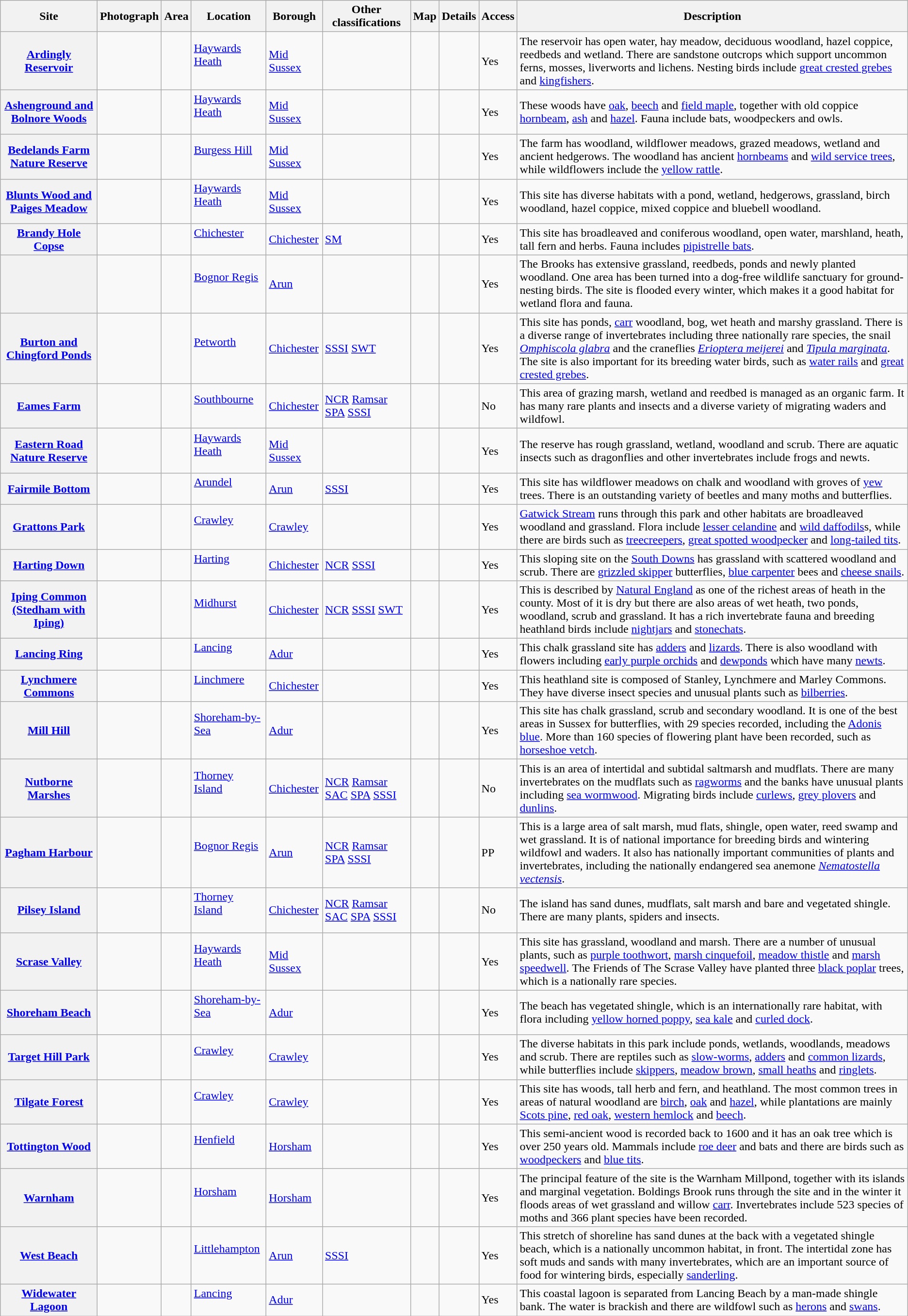<table class="wikitable sortable plainrowheaders">
<tr>
<th scope="col">Site</th>
<th scope="col" class="unsortable">Photograph</th>
<th scope="col" data-sort-type="number">Area</th>
<th scope="col">Location</th>
<th scope="col">Borough</th>
<th scope="col">Other classifications</th>
<th scope="col" class="unsortable">Map</th>
<th scope="col" class="unsortable">Details</th>
<th scope="col">Access</th>
<th scope="col" class="unsortable">Description</th>
</tr>
<tr>
<th scope="row"><a href='#'>Ardingly Reservoir</a></th>
<td></td>
<td><small> </small></td>
<td><a href='#'>Haywards Heath</a><br> <br> </td>
<td><a href='#'>Mid Sussex</a></td>
<td></td>
<td></td>
<td></td>
<td>Yes</td>
<td>The reservoir has open water, hay meadow, deciduous woodland, hazel coppice, reedbeds and wetland. There are sandstone outcrops which support uncommon ferns, mosses, liverworts and lichens. Nesting birds include <a href='#'>great crested grebes</a> and <a href='#'>kingfishers</a>.</td>
</tr>
<tr>
<th scope="row"><a href='#'>Ashenground and Bolnore Woods</a></th>
<td></td>
<td><small> </small></td>
<td><a href='#'>Haywards Heath</a><br> <br> </td>
<td><a href='#'>Mid Sussex</a></td>
<td></td>
<td></td>
<td></td>
<td>Yes</td>
<td>These woods have <a href='#'>oak</a>, <a href='#'>beech</a> and <a href='#'>field maple</a>, together with old coppice <a href='#'>hornbeam</a>, <a href='#'>ash</a> and <a href='#'>hazel</a>. Fauna include bats, woodpeckers and owls.</td>
</tr>
<tr>
<th scope="row"><a href='#'>Bedelands Farm Nature Reserve</a></th>
<td></td>
<td><small> </small></td>
<td><a href='#'>Burgess Hill</a><br> <br> </td>
<td><a href='#'>Mid Sussex</a></td>
<td></td>
<td></td>
<td></td>
<td>Yes</td>
<td>The farm has woodland, wildflower meadows, grazed meadows, wetland and ancient hedgerows. The woodland has ancient <a href='#'>hornbeams</a> and <a href='#'>wild service trees</a>, while wildflowers include the <a href='#'>yellow rattle</a>.</td>
</tr>
<tr>
<th scope="row"><a href='#'>Blunts Wood and Paiges Meadow</a></th>
<td></td>
<td><small> </small></td>
<td><a href='#'>Haywards Heath</a><br> <br> </td>
<td><a href='#'>Mid Sussex</a></td>
<td></td>
<td></td>
<td></td>
<td>Yes</td>
<td>This site has diverse habitats with a pond, wetland, hedgerows, grassland, birch woodland, hazel coppice, mixed coppice and bluebell woodland.</td>
</tr>
<tr>
<th scope="row"><a href='#'>Brandy Hole Copse</a></th>
<td></td>
<td><small> </small></td>
<td><a href='#'>Chichester</a><br> <br> </td>
<td><a href='#'>Chichester</a></td>
<td><a href='#'>SM</a></td>
<td></td>
<td></td>
<td>Yes</td>
<td>This site has broadleaved and coniferous woodland, open water, marshland, heath, tall fern and herbs. Fauna includes <a href='#'>pipistrelle bats</a>.</td>
</tr>
<tr>
<th scope="row"></th>
<td></td>
<td><small> </small></td>
<td><a href='#'>Bognor Regis</a><br> <br> </td>
<td><a href='#'>Arun</a></td>
<td></td>
<td></td>
<td></td>
<td>Yes</td>
<td>The Brooks has extensive grassland, reedbeds, ponds and newly planted woodland. One area has been turned into a dog-free wildlife sanctuary for ground-nesting birds. The site is flooded every winter, which makes it a good habitat for wetland flora and fauna.</td>
</tr>
<tr>
<th scope="row"><a href='#'>Burton and Chingford Ponds</a></th>
<td></td>
<td><small> </small></td>
<td><a href='#'>Petworth</a><br> <br> </td>
<td><a href='#'>Chichester</a></td>
<td><a href='#'>SSSI</a> <a href='#'>SWT</a></td>
<td></td>
<td></td>
<td>Yes</td>
<td>This site has ponds, <a href='#'>carr</a> woodland, bog, wet heath and marshy grassland. There is a diverse range of invertebrates including three nationally rare species, the snail <em><a href='#'>Omphiscola glabra</a></em> and the craneflies <em><a href='#'>Erioptera meijerei</a></em> and <em><a href='#'>Tipula marginata</a></em>. The site is also important for its breeding water birds, such as <a href='#'>water rails</a> and <a href='#'>great crested grebes</a>.</td>
</tr>
<tr>
<th scope="row"><a href='#'>Eames Farm</a></th>
<td></td>
<td><small> </small></td>
<td><a href='#'>Southbourne</a><br> <br> </td>
<td><a href='#'>Chichester</a></td>
<td><a href='#'>NCR</a> <a href='#'>Ramsar</a> <a href='#'>SPA</a> <a href='#'>SSSI</a></td>
<td></td>
<td></td>
<td>No</td>
<td>This area of grazing marsh, wetland and reedbed is managed as an organic farm. It has many rare plants and insects and a diverse variety of migrating waders and wildfowl.</td>
</tr>
<tr>
<th scope="row"><a href='#'>Eastern Road Nature Reserve</a></th>
<td></td>
<td><small> </small></td>
<td><a href='#'>Haywards Heath</a><br> <br> </td>
<td><a href='#'>Mid Sussex</a></td>
<td></td>
<td></td>
<td></td>
<td>Yes</td>
<td>The reserve has rough grassland, wetland, woodland and scrub. There are aquatic insects such as dragonflies and other invertebrates include frogs and newts.</td>
</tr>
<tr>
<th scope="row"><a href='#'>Fairmile Bottom</a></th>
<td></td>
<td><small> </small></td>
<td><a href='#'>Arundel</a><br> <br> </td>
<td><a href='#'>Arun</a></td>
<td><a href='#'>SSSI</a></td>
<td></td>
<td></td>
<td>Yes</td>
<td>This site has wildflower meadows on chalk and woodland with groves of <a href='#'>yew</a> trees. There is an outstanding variety of beetles and many moths and butterflies.</td>
</tr>
<tr>
<th scope="row"><a href='#'>Grattons Park</a></th>
<td></td>
<td><small> </small></td>
<td><a href='#'>Crawley</a><br> <br> </td>
<td><a href='#'>Crawley</a></td>
<td></td>
<td></td>
<td></td>
<td>Yes</td>
<td><a href='#'>Gatwick Stream</a> runs through this park and other habitats are broadleaved woodland and grassland. Flora include <a href='#'>lesser celandine</a> and <a href='#'>wild daffodils</a>s, while there are birds such as <a href='#'>treecreepers</a>, <a href='#'>great spotted woodpecker</a> and <a href='#'>long-tailed tits</a>.</td>
</tr>
<tr>
<th scope="row"><a href='#'>Harting Down</a></th>
<td></td>
<td><small> </small></td>
<td><a href='#'>Harting</a><br> <br> </td>
<td><a href='#'>Chichester</a></td>
<td><a href='#'>NCR</a>  <a href='#'>SSSI</a></td>
<td></td>
<td></td>
<td>Yes</td>
<td>This sloping site on the <a href='#'>South Downs</a> has grassland with scattered woodland and scrub. There are <a href='#'>grizzled skipper</a> butterflies, <a href='#'>blue carpenter</a> bees and <a href='#'>cheese snails</a>.</td>
</tr>
<tr>
<th scope="row"><a href='#'>Iping Common (Stedham with Iping)</a></th>
<td></td>
<td><small> </small></td>
<td><a href='#'>Midhurst</a><br> <br> </td>
<td><a href='#'>Chichester</a></td>
<td><a href='#'>NCR</a>   <a href='#'>SSSI</a> <a href='#'>SWT</a></td>
<td></td>
<td></td>
<td>Yes</td>
<td>This is described by <a href='#'>Natural England</a> as one of the richest areas of heath in the county. Most of it is dry but there are also areas of wet heath, two ponds, woodland, scrub and grassland. It has a rich invertebrate fauna and breeding heathland birds include <a href='#'>nightjars</a> and <a href='#'>stonechats</a>.</td>
</tr>
<tr>
<th scope="row"><a href='#'>Lancing Ring</a></th>
<td></td>
<td><small> </small></td>
<td><a href='#'>Lancing</a><br> <br> </td>
<td><a href='#'>Adur</a></td>
<td></td>
<td></td>
<td></td>
<td>Yes</td>
<td>This chalk grassland site has <a href='#'>adders</a> and <a href='#'>lizards</a>. There is also woodland with flowers including <a href='#'>early purple orchids</a> and <a href='#'>dewponds</a> which have many <a href='#'>newts</a>.</td>
</tr>
<tr>
<th scope="row"><a href='#'>Lynchmere Commons</a></th>
<td></td>
<td><small> </small></td>
<td><a href='#'>Linchmere</a><br> <br> </td>
<td><a href='#'>Chichester</a></td>
<td></td>
<td></td>
<td></td>
<td>Yes</td>
<td>This heathland site is composed of Stanley, Lynchmere and Marley Commons. They have diverse insect species and unusual plants such as <a href='#'>bilberries</a>.</td>
</tr>
<tr>
<th scope="row"><a href='#'>Mill Hill</a></th>
<td></td>
<td><small> </small></td>
<td><a href='#'>Shoreham-by-Sea</a><br> <br> </td>
<td><a href='#'>Adur</a></td>
<td></td>
<td></td>
<td></td>
<td>Yes</td>
<td>This site has chalk grassland, scrub and secondary woodland. It is one of the best areas in Sussex for butterflies, with 29 species recorded, including the <a href='#'>Adonis blue</a>. More than 160 species of flowering plant have been recorded, such as <a href='#'>horseshoe vetch</a>.</td>
</tr>
<tr>
<th scope="row"><a href='#'>Nutborne Marshes</a></th>
<td></td>
<td><small> </small></td>
<td><a href='#'>Thorney Island</a><br> <br> </td>
<td><a href='#'>Chichester</a></td>
<td><a href='#'>NCR</a> <a href='#'>Ramsar</a> <a href='#'>SAC</a>  <a href='#'>SPA</a>  <a href='#'>SSSI</a></td>
<td></td>
<td></td>
<td>No</td>
<td>This is an area of intertidal and subtidal saltmarsh and mudflats. There are many invertebrates on the mudflats such as <a href='#'>ragworms</a> and the banks have unusual plants including <a href='#'>sea wormwood</a>. Migrating birds include <a href='#'>curlews</a>, <a href='#'>grey plovers</a> and <a href='#'>dunlins</a>.</td>
</tr>
<tr>
<th scope="row"><a href='#'>Pagham Harbour</a></th>
<td></td>
<td><small> </small></td>
<td><a href='#'>Bognor Regis</a><br> <br> </td>
<td><a href='#'>Arun</a></td>
<td><a href='#'>NCR</a> <a href='#'>Ramsar</a>  <a href='#'>SPA</a>  <a href='#'>SSSI</a></td>
<td></td>
<td></td>
<td>PP</td>
<td>This is a large area of salt marsh, mud flats, shingle, open water, reed swamp and wet grassland. It is of national importance for breeding birds and wintering wildfowl and waders. It also has  nationally important communities of plants and invertebrates, including the nationally endangered sea anemone <em><a href='#'>Nematostella vectensis</a></em>.</td>
</tr>
<tr>
<th scope="row"><a href='#'>Pilsey Island</a></th>
<td></td>
<td><small> </small></td>
<td><a href='#'>Thorney Island</a><br> <br> </td>
<td><a href='#'>Chichester</a></td>
<td><a href='#'>NCR</a>  <a href='#'>Ramsar</a> <a href='#'>SAC</a> <a href='#'>SPA</a>   <a href='#'>SSSI</a></td>
<td></td>
<td></td>
<td>No</td>
<td>The island has sand dunes, mudflats, salt marsh and bare and vegetated shingle. There are many plants, spiders and insects.</td>
</tr>
<tr>
<th scope="row"><a href='#'>Scrase Valley</a></th>
<td></td>
<td><small> </small></td>
<td><a href='#'>Haywards Heath</a><br> <br> </td>
<td><a href='#'>Mid Sussex</a></td>
<td></td>
<td></td>
<td></td>
<td>Yes</td>
<td>This site has grassland, woodland and marsh. There are a number of unusual plants, such as <a href='#'>purple toothwort</a>, <a href='#'>marsh cinquefoil</a>, <a href='#'>meadow thistle</a> and <a href='#'>marsh speedwell</a>. The Friends of The Scrase Valley have planted three <a href='#'>black poplar</a> trees, which is a nationally rare species.</td>
</tr>
<tr>
<th scope="row"><a href='#'>Shoreham Beach</a></th>
<td></td>
<td><small> </small></td>
<td><a href='#'>Shoreham-by-Sea</a><br> <br> </td>
<td><a href='#'>Adur</a></td>
<td></td>
<td></td>
<td></td>
<td>Yes</td>
<td>The beach has vegetated shingle, which is an internationally rare habitat, with flora including <a href='#'>yellow horned poppy</a>, <a href='#'>sea kale</a> and <a href='#'>curled dock</a>.</td>
</tr>
<tr>
<th scope="row"><a href='#'>Target Hill Park</a></th>
<td></td>
<td><small> </small></td>
<td><a href='#'>Crawley</a><br> <br> </td>
<td><a href='#'>Crawley</a></td>
<td></td>
<td></td>
<td></td>
<td>Yes</td>
<td>The diverse habitats in this park include ponds, wetlands, woodlands, meadows and scrub. There are reptiles such as <a href='#'>slow-worms</a>, <a href='#'>adders</a> and <a href='#'>common lizards</a>, while butterflies include <a href='#'>skippers</a>, <a href='#'>meadow brown</a>, <a href='#'>small heaths</a> and <a href='#'>ringlets</a>.</td>
</tr>
<tr>
<th scope="row"><a href='#'>Tilgate Forest</a></th>
<td></td>
<td><small> </small></td>
<td><a href='#'>Crawley</a><br> <br> </td>
<td><a href='#'>Crawley</a></td>
<td></td>
<td></td>
<td></td>
<td>Yes</td>
<td>This site has woods, tall herb and fern, and heathland. The most common trees in areas of natural woodland are <a href='#'>birch</a>, <a href='#'>oak</a> and <a href='#'>hazel</a>, while plantations are mainly <a href='#'>Scots pine</a>, <a href='#'>red oak</a>, <a href='#'>western hemlock</a> and <a href='#'>beech</a>.</td>
</tr>
<tr>
<th scope="row"><a href='#'>Tottington Wood</a></th>
<td></td>
<td><small> </small></td>
<td><a href='#'>Henfield</a><br> <br> </td>
<td><a href='#'>Horsham</a></td>
<td></td>
<td></td>
<td></td>
<td>Yes</td>
<td>This semi-ancient wood is recorded back to 1600 and it has an oak tree which is over 250 years old. Mammals include <a href='#'>roe deer</a> and bats and there are birds such as <a href='#'>woodpeckers</a> and <a href='#'>blue tits</a>.</td>
</tr>
<tr>
<th scope="row"><a href='#'>Warnham</a></th>
<td></td>
<td><small> </small></td>
<td><a href='#'>Horsham</a><br> <br> </td>
<td><a href='#'>Horsham</a></td>
<td></td>
<td></td>
<td></td>
<td>Yes</td>
<td>The principal feature of the site is the  Warnham Millpond, together with its islands and marginal vegetation. Boldings Brook runs through the site and in the winter it floods areas of wet grassland and willow <a href='#'>carr</a>. Invertebrates include 523 species of moths and 366 plant species have been recorded.</td>
</tr>
<tr>
<th scope="row"><a href='#'>West Beach</a></th>
<td></td>
<td><small> </small></td>
<td><a href='#'>Littlehampton</a><br> <br> </td>
<td><a href='#'>Arun</a></td>
<td><a href='#'>SSSI</a></td>
<td></td>
<td></td>
<td>Yes</td>
<td>This stretch of shoreline has sand dunes at the back with a vegetated shingle beach, which is a nationally uncommon habitat, in front. The intertidal zone has soft muds and sands with many invertebrates, which are an important source of food for wintering birds, especially <a href='#'>sanderling</a>.</td>
</tr>
<tr>
<th scope="row"><a href='#'>Widewater Lagoon</a></th>
<td></td>
<td><small> </small></td>
<td><a href='#'>Lancing</a><br> <br> </td>
<td><a href='#'>Adur</a></td>
<td></td>
<td></td>
<td></td>
<td>Yes</td>
<td>This coastal lagoon is separated from Lancing Beach by a man-made shingle bank. The water is brackish and there are wildfowl such as <a href='#'>herons</a> and <a href='#'>swans</a>.</td>
</tr>
</table>
